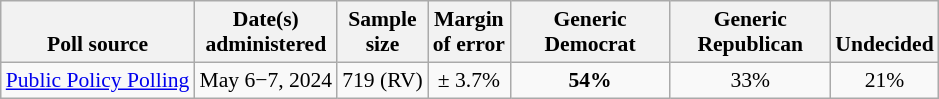<table class="wikitable" style="font-size:90%;text-align:center;">
<tr style="vertical-align:bottom">
<th>Poll source</th>
<th>Date(s)<br>administered</th>
<th>Sample<br>size</th>
<th>Margin<br>of error</th>
<th style="width:100px;">Generic<br>Democrat</th>
<th style="width:100px;">Generic<br>Republican</th>
<th>Undecided</th>
</tr>
<tr>
<td style="text-align:left;"><a href='#'>Public Policy Polling</a></td>
<td>May 6−7, 2024</td>
<td>719 (RV)</td>
<td>± 3.7%</td>
<td><strong>54%</strong></td>
<td>33%</td>
<td>21%</td>
</tr>
</table>
